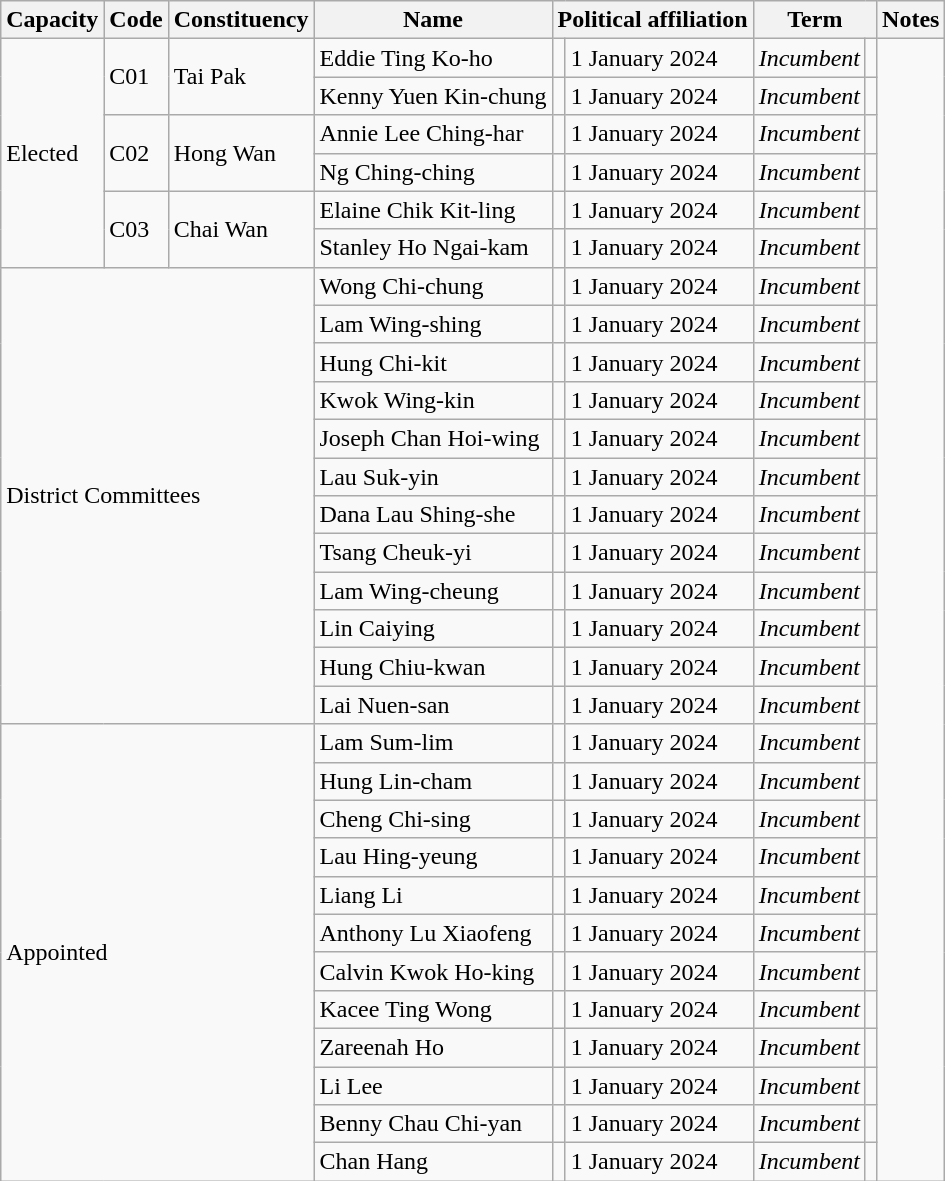<table class="wikitable sortable">
<tr>
<th>Capacity</th>
<th>Code</th>
<th>Constituency</th>
<th>Name</th>
<th colspan="2">Political affiliation</th>
<th colspan="2">Term</th>
<th class="unsortable">Notes</th>
</tr>
<tr>
<td rowspan="6">Elected</td>
<td rowspan="2">C01</td>
<td rowspan="2">Tai Pak</td>
<td>Eddie Ting Ko-ho</td>
<td></td>
<td>1 January 2024</td>
<td><em>Incumbent</em></td>
<td></td>
</tr>
<tr>
<td>Kenny Yuen Kin-chung</td>
<td></td>
<td>1 January 2024</td>
<td><em>Incumbent</em></td>
<td></td>
</tr>
<tr>
<td rowspan="2">C02</td>
<td rowspan="2">Hong Wan</td>
<td>Annie Lee Ching-har</td>
<td></td>
<td>1 January 2024</td>
<td><em>Incumbent</em></td>
<td></td>
</tr>
<tr>
<td>Ng Ching-ching</td>
<td></td>
<td>1 January 2024</td>
<td><em>Incumbent</em></td>
<td></td>
</tr>
<tr>
<td rowspan="2">C03</td>
<td rowspan="2">Chai Wan</td>
<td>Elaine Chik Kit-ling</td>
<td></td>
<td>1 January 2024</td>
<td><em>Incumbent</em></td>
<td></td>
</tr>
<tr>
<td>Stanley Ho Ngai-kam</td>
<td></td>
<td>1 January 2024</td>
<td><em>Incumbent</em></td>
<td></td>
</tr>
<tr>
<td colspan="3" rowspan="12">District Committees</td>
<td>Wong Chi-chung</td>
<td></td>
<td>1 January 2024</td>
<td><em>Incumbent</em></td>
<td></td>
</tr>
<tr>
<td>Lam Wing-shing</td>
<td></td>
<td>1 January 2024</td>
<td><em>Incumbent</em></td>
<td></td>
</tr>
<tr>
<td>Hung Chi-kit</td>
<td></td>
<td>1 January 2024</td>
<td><em>Incumbent</em></td>
<td></td>
</tr>
<tr>
<td>Kwok Wing-kin</td>
<td></td>
<td>1 January 2024</td>
<td><em>Incumbent</em></td>
<td></td>
</tr>
<tr>
<td>Joseph Chan Hoi-wing</td>
<td></td>
<td>1 January 2024</td>
<td><em>Incumbent</em></td>
<td></td>
</tr>
<tr>
<td>Lau Suk-yin</td>
<td></td>
<td>1 January 2024</td>
<td><em>Incumbent</em></td>
<td></td>
</tr>
<tr>
<td>Dana Lau Shing-she</td>
<td></td>
<td>1 January 2024</td>
<td><em>Incumbent</em></td>
<td></td>
</tr>
<tr>
<td>Tsang Cheuk-yi</td>
<td></td>
<td>1 January 2024</td>
<td><em>Incumbent</em></td>
<td></td>
</tr>
<tr>
<td>Lam Wing-cheung</td>
<td></td>
<td>1 January 2024</td>
<td><em>Incumbent</em></td>
<td></td>
</tr>
<tr>
<td>Lin Caiying</td>
<td></td>
<td>1 January 2024</td>
<td><em>Incumbent</em></td>
<td></td>
</tr>
<tr>
<td>Hung Chiu-kwan</td>
<td></td>
<td>1 January 2024</td>
<td><em>Incumbent</em></td>
<td></td>
</tr>
<tr>
<td>Lai Nuen-san</td>
<td></td>
<td>1 January 2024</td>
<td><em>Incumbent</em></td>
<td></td>
</tr>
<tr>
<td colspan="3" rowspan="12">Appointed</td>
<td>Lam Sum-lim</td>
<td></td>
<td>1 January 2024</td>
<td><em>Incumbent</em></td>
<td></td>
</tr>
<tr>
<td>Hung Lin-cham</td>
<td></td>
<td>1 January 2024</td>
<td><em>Incumbent</em></td>
<td></td>
</tr>
<tr>
<td>Cheng Chi-sing</td>
<td></td>
<td>1 January 2024</td>
<td><em>Incumbent</em></td>
<td></td>
</tr>
<tr>
<td>Lau Hing-yeung</td>
<td></td>
<td>1 January 2024</td>
<td><em>Incumbent</em></td>
<td></td>
</tr>
<tr>
<td>Liang Li</td>
<td></td>
<td>1 January 2024</td>
<td><em>Incumbent</em></td>
<td></td>
</tr>
<tr>
<td>Anthony Lu Xiaofeng</td>
<td></td>
<td>1 January 2024</td>
<td><em>Incumbent</em></td>
<td></td>
</tr>
<tr>
<td>Calvin Kwok Ho-king</td>
<td></td>
<td>1 January 2024</td>
<td><em>Incumbent</em></td>
<td></td>
</tr>
<tr>
<td>Kacee Ting Wong</td>
<td></td>
<td>1 January 2024</td>
<td><em>Incumbent</em></td>
<td></td>
</tr>
<tr>
<td>Zareenah Ho</td>
<td></td>
<td>1 January 2024</td>
<td><em>Incumbent</em></td>
<td></td>
</tr>
<tr>
<td>Li Lee</td>
<td></td>
<td>1 January 2024</td>
<td><em>Incumbent</em></td>
<td></td>
</tr>
<tr>
<td>Benny Chau Chi-yan</td>
<td></td>
<td>1 January 2024</td>
<td><em>Incumbent</em></td>
<td></td>
</tr>
<tr>
<td>Chan Hang</td>
<td></td>
<td>1 January 2024</td>
<td><em>Incumbent</em></td>
<td></td>
</tr>
</table>
